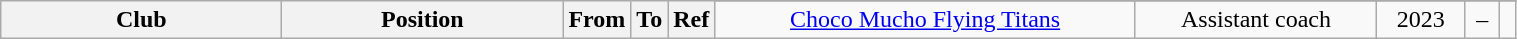<table class="wikitable sortable" style="text-align:center" width="80%">
<tr>
<th style="width:180px;" rowspan="2">Club</th>
<th style="width:180px;" rowspan="2">Position</th>
<th style="width:10px;" rowspan="2">From</th>
<th style="width:10px;" rowspan="2">To</th>
<th style="width:10px;" rowspan="2">Ref</th>
</tr>
<tr>
<td><a href='#'>Choco Mucho Flying Titans</a></td>
<td>Assistant coach</td>
<td>2023</td>
<td>–</td>
<td></td>
</tr>
</table>
